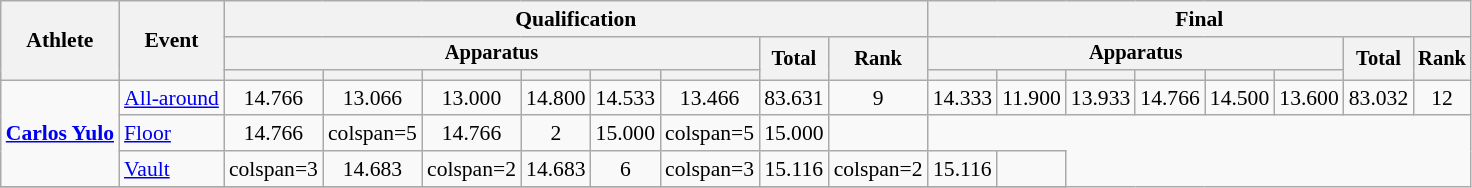<table class="wikitable" style="font-size:90%">
<tr>
<th rowspan=3>Athlete</th>
<th rowspan=3>Event</th>
<th colspan=8>Qualification</th>
<th colspan=8>Final</th>
</tr>
<tr style="font-size:95%">
<th colspan=6>Apparatus</th>
<th rowspan=2>Total</th>
<th rowspan=2>Rank</th>
<th colspan=6>Apparatus</th>
<th rowspan=2>Total</th>
<th rowspan=2>Rank</th>
</tr>
<tr style="font-size:95%">
<th></th>
<th></th>
<th></th>
<th></th>
<th></th>
<th></th>
<th></th>
<th></th>
<th></th>
<th></th>
<th></th>
<th></th>
</tr>
<tr align=center>
<td align=left rowspan=3><strong><a href='#'>Carlos Yulo</a></strong></td>
<td align=left><a href='#'>All-around</a></td>
<td>14.766</td>
<td>13.066</td>
<td>13.000</td>
<td>14.800</td>
<td>14.533</td>
<td>13.466</td>
<td>83.631</td>
<td>9 <strong>  </strong></td>
<td>14.333</td>
<td>11.900</td>
<td>13.933</td>
<td>14.766</td>
<td>14.500</td>
<td>13.600</td>
<td>83.032</td>
<td>12</td>
</tr>
<tr align=center>
<td align=left><a href='#'>Floor</a></td>
<td>14.766</td>
<td>colspan=5 </td>
<td>14.766</td>
<td>2 <strong>  </strong></td>
<td>15.000</td>
<td>colspan=5 </td>
<td>15.000</td>
<td></td>
</tr>
<tr align=center>
<td align=left><a href='#'>Vault</a></td>
<td>colspan=3 </td>
<td>14.683</td>
<td>colspan=2 </td>
<td>14.683</td>
<td>6 <strong>  </strong></td>
<td>colspan=3 </td>
<td>15.116</td>
<td>colspan=2 </td>
<td>15.116</td>
<td></td>
</tr>
<tr>
</tr>
</table>
